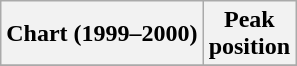<table class="wikitable">
<tr>
<th>Chart (1999–2000)</th>
<th>Peak<br>position</th>
</tr>
<tr>
</tr>
</table>
